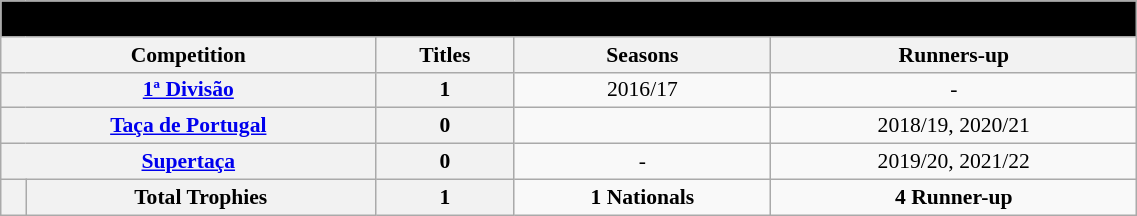<table class="wikitable" width="60%" style="text-align: center; font-size:90%;">
<tr>
<th colspan="5" style="background: #000000;"><span>National Competitions</span></th>
</tr>
<tr>
<th colspan="2">Competition</th>
<th>Titles</th>
<th>Seasons</th>
<th>Runners-up</th>
</tr>
<tr>
<th colspan="2" rowspan="1"><a href='#'>1ª Divisão</a></th>
<th rowspan="1">1</th>
<td rowspan="1">2016/17</td>
<td>-</td>
</tr>
<tr>
<th colspan="2" rowspan="1"><a href='#'>Taça de Portugal</a></th>
<th>0</th>
<td></td>
<td>2018/19, 2020/21</td>
</tr>
<tr>
<th colspan="2"><a href='#'>Supertaça</a></th>
<th>0</th>
<td>-</td>
<td>2019/20, 2021/22</td>
</tr>
<tr>
<th></th>
<th>Total Trophies</th>
<th>1</th>
<td><strong>1 Nationals</strong></td>
<td><strong>4 Runner-up</strong></td>
</tr>
</table>
